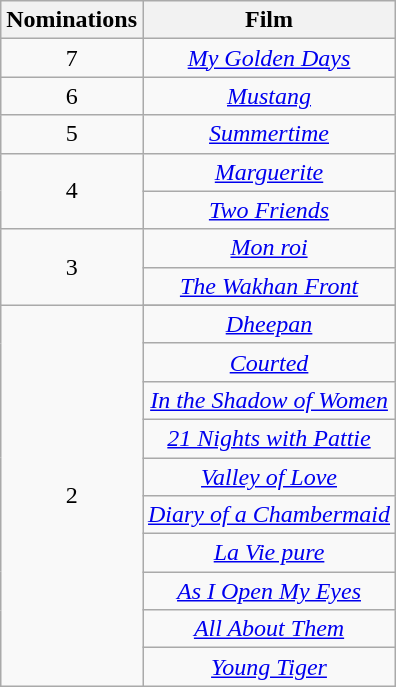<table class="wikitable" style="text-align:center;">
<tr>
<th scope="col" width="55">Nominations</th>
<th scope="col" align="center">Film</th>
</tr>
<tr>
<td style="text-align:center">7</td>
<td><em><a href='#'>My Golden Days</a></em></td>
</tr>
<tr>
<td style="text-align:center">6</td>
<td><em><a href='#'>Mustang</a></em></td>
</tr>
<tr>
<td style="text-align:center">5</td>
<td><em><a href='#'>Summertime</a></em></td>
</tr>
<tr>
<td rowspan=2 style="text-align:center">4</td>
<td><em><a href='#'>Marguerite</a></em></td>
</tr>
<tr>
<td><em><a href='#'>Two Friends</a></em></td>
</tr>
<tr>
<td rowspan=2 style="text-align:center">3</td>
<td><em><a href='#'>Mon roi</a></em></td>
</tr>
<tr>
<td><em><a href='#'>The Wakhan Front</a></em></td>
</tr>
<tr>
<td rowspan=11 style="text-align:center">2</td>
</tr>
<tr>
<td><em><a href='#'>Dheepan</a></em></td>
</tr>
<tr>
<td><em><a href='#'>Courted</a></em></td>
</tr>
<tr>
<td><em><a href='#'>In the Shadow of Women</a></em></td>
</tr>
<tr>
<td><em><a href='#'>21 Nights with Pattie</a></em></td>
</tr>
<tr>
<td><em><a href='#'>Valley of Love</a></em></td>
</tr>
<tr>
<td><em><a href='#'>Diary of a Chambermaid</a></em></td>
</tr>
<tr>
<td><em><a href='#'>La Vie pure</a></em></td>
</tr>
<tr>
<td><em><a href='#'>As I Open My Eyes</a></em></td>
</tr>
<tr>
<td><em><a href='#'>All About Them</a></em></td>
</tr>
<tr>
<td><em><a href='#'>Young Tiger</a></em></td>
</tr>
</table>
